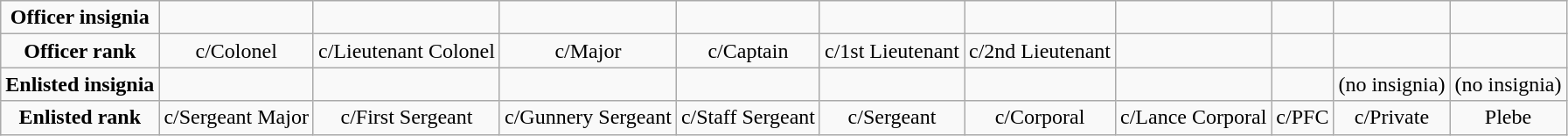<table class="wikitable">
<tr style="text-align:center;">
<td><strong>Officer insignia</strong></td>
<td></td>
<td></td>
<td></td>
<td></td>
<td></td>
<td></td>
<td></td>
<td></td>
<td></td>
<td></td>
</tr>
<tr style="text-align:center;">
<td><strong>Officer rank</strong></td>
<td>c/Colonel</td>
<td>c/Lieutenant Colonel</td>
<td>c/Major</td>
<td>c/Captain</td>
<td>c/1st Lieutenant</td>
<td>c/2nd Lieutenant</td>
<td></td>
<td></td>
<td></td>
<td></td>
</tr>
<tr style="text-align:center;">
<td><strong>Enlisted insignia</strong></td>
<td></td>
<td></td>
<td></td>
<td></td>
<td></td>
<td></td>
<td></td>
<td></td>
<td>(no insignia)</td>
<td>(no insignia)</td>
</tr>
<tr style="text-align:center;">
<td><strong>Enlisted rank</strong></td>
<td>c/Sergeant Major</td>
<td>c/First Sergeant</td>
<td>c/Gunnery Sergeant</td>
<td>c/Staff Sergeant</td>
<td>c/Sergeant</td>
<td>c/Corporal</td>
<td>c/Lance Corporal</td>
<td>c/PFC</td>
<td>c/Private</td>
<td>Plebe</td>
</tr>
</table>
